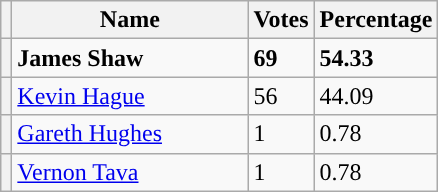<table class="wikitable">
<tr>
<th></th>
<th>Name</th>
<th>Votes</th>
<th>Percentage</th>
</tr>
<tr>
<th style="background-color: "></th>
<td width="150"><strong>James Shaw</strong></td>
<td><strong>69</strong></td>
<td><strong>54.33</strong></td>
</tr>
<tr>
<th style="background-color: "></th>
<td><a href='#'>Kevin Hague</a></td>
<td>56</td>
<td>44.09</td>
</tr>
<tr>
<th style="background-color: "></th>
<td><a href='#'>Gareth Hughes</a></td>
<td>1</td>
<td>0.78</td>
</tr>
<tr>
<th style="background-color: "></th>
<td><a href='#'>Vernon Tava</a></td>
<td>1</td>
<td>0.78</td>
</tr>
</table>
